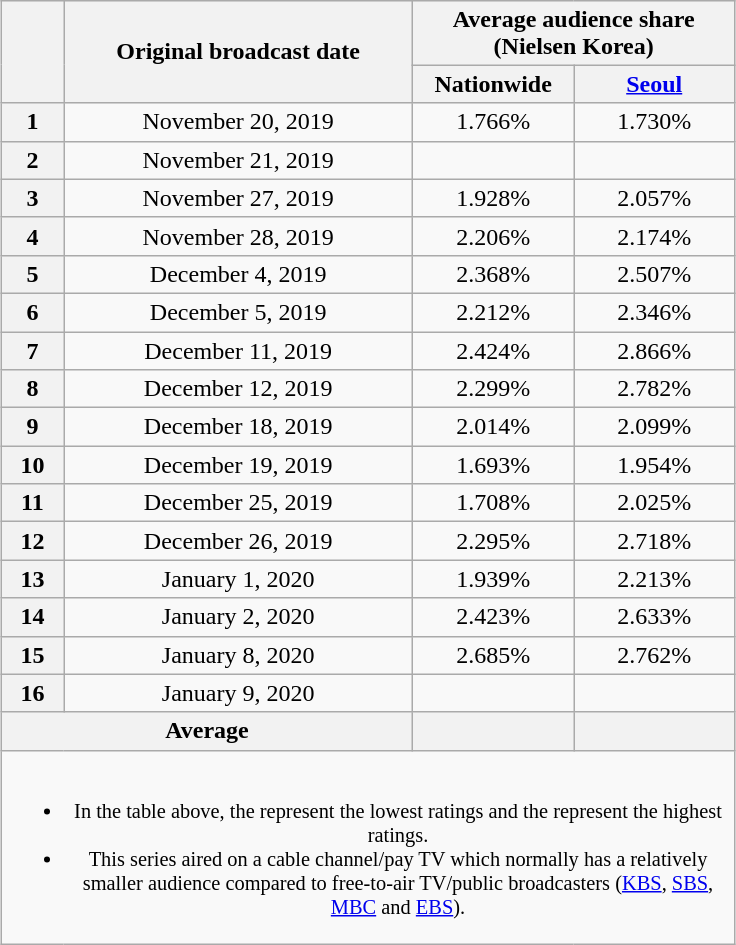<table class="wikitable" style="text-align:center;max-width:490px; margin-left: auto; margin-right: auto; border: none;">
<tr>
</tr>
<tr>
<th rowspan="2"></th>
<th rowspan="2">Original broadcast date</th>
<th colspan="2">Average audience share<br>(Nielsen Korea)</th>
</tr>
<tr>
<th width=100>Nationwide</th>
<th width=100><a href='#'>Seoul</a></th>
</tr>
<tr>
<th>1</th>
<td>November 20, 2019</td>
<td>1.766%</td>
<td>1.730%</td>
</tr>
<tr>
<th>2</th>
<td>November 21, 2019</td>
<td></td>
<td></td>
</tr>
<tr>
<th>3</th>
<td>November 27, 2019</td>
<td>1.928%</td>
<td>2.057%</td>
</tr>
<tr>
<th>4</th>
<td>November 28, 2019</td>
<td>2.206%</td>
<td>2.174%</td>
</tr>
<tr>
<th>5</th>
<td>December 4, 2019</td>
<td>2.368%</td>
<td>2.507%</td>
</tr>
<tr>
<th>6</th>
<td>December 5, 2019</td>
<td>2.212%</td>
<td>2.346%</td>
</tr>
<tr>
<th>7</th>
<td>December 11, 2019</td>
<td>2.424%</td>
<td>2.866%</td>
</tr>
<tr>
<th>8</th>
<td>December 12, 2019</td>
<td>2.299%</td>
<td>2.782%</td>
</tr>
<tr>
<th>9</th>
<td>December 18, 2019</td>
<td>2.014%</td>
<td>2.099%</td>
</tr>
<tr>
<th>10</th>
<td>December 19, 2019</td>
<td>1.693%</td>
<td>1.954%</td>
</tr>
<tr>
<th>11</th>
<td>December 25, 2019</td>
<td>1.708%</td>
<td>2.025%</td>
</tr>
<tr>
<th>12</th>
<td>December 26, 2019</td>
<td>2.295%</td>
<td>2.718%</td>
</tr>
<tr>
<th>13</th>
<td>January 1, 2020</td>
<td>1.939%</td>
<td>2.213%</td>
</tr>
<tr>
<th>14</th>
<td>January 2, 2020</td>
<td>2.423%</td>
<td>2.633%</td>
</tr>
<tr>
<th>15</th>
<td>January 8, 2020</td>
<td>2.685%</td>
<td>2.762%</td>
</tr>
<tr>
<th>16</th>
<td>January 9, 2020</td>
<td></td>
<td></td>
</tr>
<tr>
<th colspan="2">Average</th>
<th></th>
<th></th>
</tr>
<tr>
<td colspan="4" style="font-size:85%"><br><ul><li>In the table above, the <strong></strong> represent the lowest ratings and the <strong></strong> represent the highest ratings.</li><li>This series aired on a cable channel/pay TV which normally has a relatively smaller audience compared to free-to-air TV/public broadcasters (<a href='#'>KBS</a>, <a href='#'>SBS</a>, <a href='#'>MBC</a> and <a href='#'>EBS</a>).</li></ul></td>
</tr>
</table>
